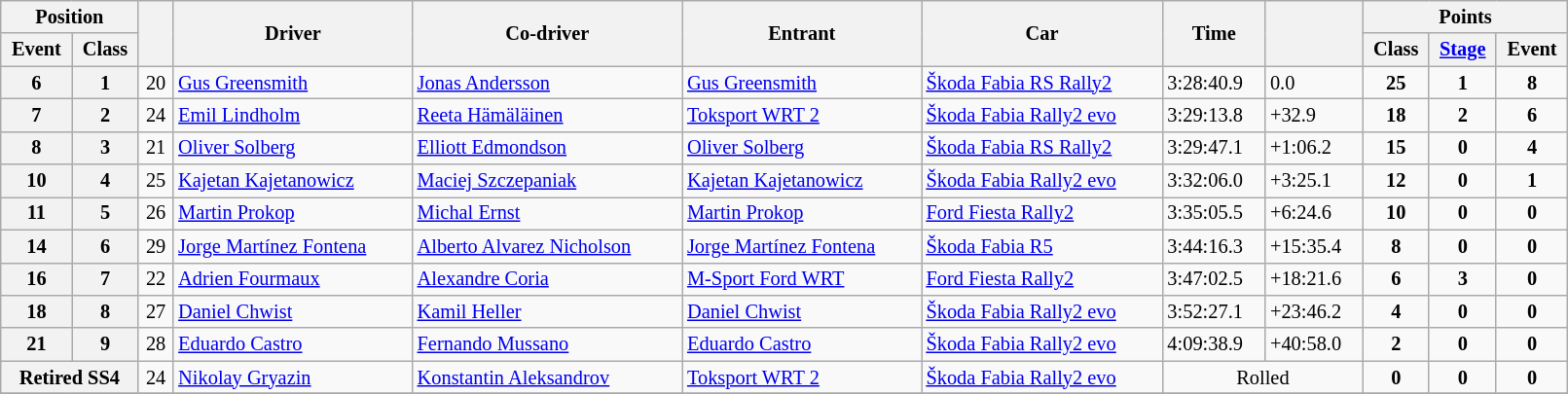<table class="wikitable" width=85% style="font-size: 85%;">
<tr>
<th colspan="2">Position</th>
<th rowspan="2"></th>
<th rowspan="2">Driver</th>
<th rowspan="2">Co-driver</th>
<th rowspan="2">Entrant</th>
<th rowspan="2">Car</th>
<th rowspan="2">Time</th>
<th rowspan="2"></th>
<th colspan="3">Points</th>
</tr>
<tr>
<th>Event</th>
<th>Class</th>
<th>Class</th>
<th><a href='#'>Stage</a></th>
<th>Event</th>
</tr>
<tr>
<th>6</th>
<th>1</th>
<td align="center">20</td>
<td><a href='#'>Gus Greensmith</a></td>
<td><a href='#'>Jonas Andersson</a></td>
<td><a href='#'>Gus Greensmith</a></td>
<td><a href='#'>Škoda Fabia RS Rally2</a></td>
<td>3:28:40.9</td>
<td>0.0</td>
<td align="center"><strong>25</strong></td>
<td align="center"><strong>1</strong></td>
<td align="center"><strong>8</strong></td>
</tr>
<tr>
<th>7</th>
<th>2</th>
<td align="center">24</td>
<td><a href='#'>Emil Lindholm</a></td>
<td><a href='#'>Reeta Hämäläinen</a></td>
<td><a href='#'>Toksport WRT 2</a></td>
<td><a href='#'>Škoda Fabia Rally2 evo</a></td>
<td>3:29:13.8</td>
<td>+32.9</td>
<td align="center"><strong>18</strong></td>
<td align="center"><strong>2</strong></td>
<td align="center"><strong>6</strong></td>
</tr>
<tr>
<th>8</th>
<th>3</th>
<td align="center">21</td>
<td><a href='#'>Oliver Solberg</a></td>
<td><a href='#'>Elliott Edmondson</a></td>
<td><a href='#'>Oliver Solberg</a></td>
<td><a href='#'>Škoda Fabia RS Rally2</a></td>
<td>3:29:47.1</td>
<td>+1:06.2</td>
<td align="center"><strong>15</strong></td>
<td align="center"><strong>0</strong></td>
<td align="center"><strong>4</strong></td>
</tr>
<tr>
<th>10</th>
<th>4</th>
<td align="center">25</td>
<td><a href='#'>Kajetan Kajetanowicz</a></td>
<td><a href='#'>Maciej Szczepaniak</a></td>
<td><a href='#'>Kajetan Kajetanowicz</a></td>
<td><a href='#'>Škoda Fabia Rally2 evo</a></td>
<td>3:32:06.0</td>
<td>+3:25.1</td>
<td align="center"><strong>12</strong></td>
<td align="center"><strong>0</strong></td>
<td align="center"><strong>1</strong></td>
</tr>
<tr>
<th>11</th>
<th>5</th>
<td align="center">26</td>
<td><a href='#'>Martin Prokop</a></td>
<td><a href='#'>Michal Ernst</a></td>
<td><a href='#'>Martin Prokop</a></td>
<td><a href='#'>Ford Fiesta Rally2</a></td>
<td>3:35:05.5</td>
<td>+6:24.6</td>
<td align="center"><strong>10</strong></td>
<td align="center"><strong>0</strong></td>
<td align="center"><strong>0</strong></td>
</tr>
<tr>
<th>14</th>
<th>6</th>
<td align="center">29</td>
<td><a href='#'>Jorge Martínez Fontena</a></td>
<td><a href='#'>Alberto Alvarez Nicholson</a></td>
<td><a href='#'>Jorge Martínez Fontena</a></td>
<td><a href='#'>Škoda Fabia R5</a></td>
<td>3:44:16.3</td>
<td>+15:35.4</td>
<td align="center"><strong>8</strong></td>
<td align="center"><strong>0</strong></td>
<td align="center"><strong>0</strong></td>
</tr>
<tr>
<th>16</th>
<th>7</th>
<td align="center">22</td>
<td><a href='#'>Adrien Fourmaux</a></td>
<td><a href='#'>Alexandre Coria</a></td>
<td><a href='#'>M-Sport Ford WRT</a></td>
<td><a href='#'>Ford Fiesta Rally2</a></td>
<td>3:47:02.5</td>
<td>+18:21.6</td>
<td align="center"><strong>6</strong></td>
<td align="center"><strong>3</strong></td>
<td align="center"><strong>0</strong></td>
</tr>
<tr>
<th>18</th>
<th>8</th>
<td align="center">27</td>
<td><a href='#'>Daniel Chwist</a></td>
<td><a href='#'>Kamil Heller</a></td>
<td><a href='#'>Daniel Chwist</a></td>
<td><a href='#'>Škoda Fabia Rally2 evo</a></td>
<td>3:52:27.1</td>
<td>+23:46.2</td>
<td align="center"><strong>4</strong></td>
<td align="center"><strong>0</strong></td>
<td align="center"><strong>0</strong></td>
</tr>
<tr>
<th>21</th>
<th>9</th>
<td align="center">28</td>
<td><a href='#'>Eduardo Castro</a></td>
<td><a href='#'>Fernando Mussano</a></td>
<td><a href='#'>Eduardo Castro</a></td>
<td><a href='#'>Škoda Fabia Rally2 evo</a></td>
<td>4:09:38.9</td>
<td>+40:58.0</td>
<td align="center"><strong>2</strong></td>
<td align="center"><strong>0</strong></td>
<td align="center"><strong>0</strong></td>
</tr>
<tr>
<th colspan="2">Retired SS4</th>
<td align="center">24</td>
<td><a href='#'>Nikolay Gryazin</a></td>
<td><a href='#'>Konstantin Aleksandrov</a></td>
<td><a href='#'>Toksport WRT 2</a></td>
<td><a href='#'>Škoda Fabia Rally2 evo</a></td>
<td align="center" colspan="2">Rolled</td>
<td align="center"><strong>0</strong></td>
<td align="center"><strong>0</strong></td>
<td align="center"><strong>0</strong></td>
</tr>
<tr>
</tr>
</table>
